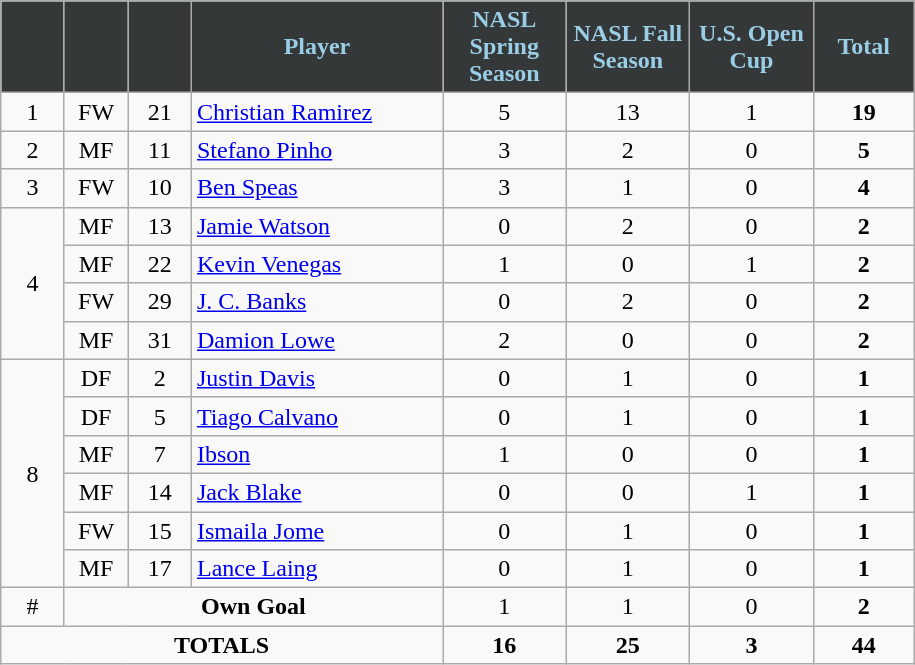<table class="wikitable" style="text-align:center;">
<tr>
<th style="background:#353839; color:#9acee6; width:35px;"></th>
<th style="background:#353839; color:#9acee6; width:35px;"></th>
<th style="background:#353839; color:#9acee6; width:35px;"></th>
<th style="background:#353839; color:#9acee6; width:160px;">Player</th>
<th style="background:#353839; color:#9acee6; width:75px;">NASL Spring Season</th>
<th style="background:#353839; color:#9acee6; width:75px;">NASL Fall Season</th>
<th style="background:#353839; color:#9acee6; width:75px;">U.S. Open Cup</th>
<th style="background:#353839; color:#9acee6; width:60px;"><strong>Total</strong></th>
</tr>
<tr>
<td>1</td>
<td>FW</td>
<td>21</td>
<td align=left> <a href='#'>Christian Ramirez</a></td>
<td>5</td>
<td>13</td>
<td>1</td>
<td><strong>19</strong></td>
</tr>
<tr>
<td>2</td>
<td>MF</td>
<td>11</td>
<td align=left> <a href='#'>Stefano Pinho</a></td>
<td>3</td>
<td>2</td>
<td>0</td>
<td><strong>5</strong></td>
</tr>
<tr>
<td>3</td>
<td>FW</td>
<td>10</td>
<td align=left> <a href='#'>Ben Speas</a></td>
<td>3</td>
<td>1</td>
<td>0</td>
<td><strong>4</strong></td>
</tr>
<tr>
<td rowspan=4>4</td>
<td>MF</td>
<td>13</td>
<td align=left> <a href='#'>Jamie Watson</a></td>
<td>0</td>
<td>2</td>
<td>0</td>
<td><strong>2</strong></td>
</tr>
<tr>
<td>MF</td>
<td>22</td>
<td align=left> <a href='#'>Kevin Venegas</a></td>
<td>1</td>
<td>0</td>
<td>1</td>
<td><strong>2</strong></td>
</tr>
<tr>
<td>FW</td>
<td>29</td>
<td align=left> <a href='#'>J. C. Banks</a></td>
<td>0</td>
<td>2</td>
<td>0</td>
<td><strong>2</strong></td>
</tr>
<tr>
<td>MF</td>
<td>31</td>
<td align=left> <a href='#'>Damion Lowe</a></td>
<td>2</td>
<td>0</td>
<td>0</td>
<td><strong>2</strong></td>
</tr>
<tr>
<td rowspan=6>8</td>
<td>DF</td>
<td>2</td>
<td align=left> <a href='#'>Justin Davis</a></td>
<td>0</td>
<td>1</td>
<td>0</td>
<td><strong>1</strong></td>
</tr>
<tr>
<td>DF</td>
<td>5</td>
<td align=left> <a href='#'>Tiago Calvano</a></td>
<td>0</td>
<td>1</td>
<td>0</td>
<td><strong>1</strong></td>
</tr>
<tr>
<td>MF</td>
<td>7</td>
<td align=left> <a href='#'>Ibson</a></td>
<td>1</td>
<td>0</td>
<td>0</td>
<td><strong>1</strong></td>
</tr>
<tr>
<td>MF</td>
<td>14</td>
<td align=left> <a href='#'>Jack Blake</a></td>
<td>0</td>
<td>0</td>
<td>1</td>
<td><strong>1</strong></td>
</tr>
<tr>
<td>FW</td>
<td>15</td>
<td align=left> <a href='#'>Ismaila Jome</a></td>
<td>0</td>
<td>1</td>
<td>0</td>
<td><strong>1</strong></td>
</tr>
<tr>
<td>MF</td>
<td>17</td>
<td align=left> <a href='#'>Lance Laing</a></td>
<td>0</td>
<td>1</td>
<td>0</td>
<td><strong>1</strong></td>
</tr>
<tr>
<td>#</td>
<td colspan="3"><strong>Own Goal</strong></td>
<td>1</td>
<td>1</td>
<td>0</td>
<td><strong>2</strong></td>
</tr>
<tr>
<td colspan="4"><strong>TOTALS</strong></td>
<td><strong>16</strong></td>
<td><strong>25</strong></td>
<td><strong>3</strong></td>
<td><strong>44</strong></td>
</tr>
</table>
